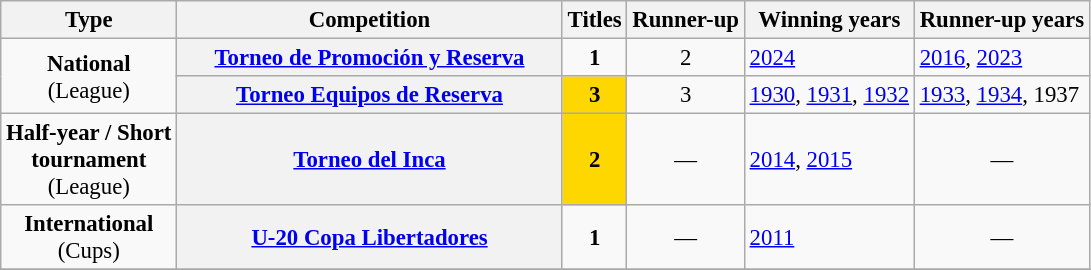<table class="wikitable plainrowheaders" style="font-size:95%; text-align:center;">
<tr>
<th>Type</th>
<th width=250px>Competition</th>
<th>Titles</th>
<th>Runner-up</th>
<th>Winning years</th>
<th>Runner-up years</th>
</tr>
<tr>
<td rowspan=2><strong>National</strong><br>(League)</td>
<th scope=col><a href='#'>Torneo de Promoción y Reserva</a></th>
<td><strong>1</strong></td>
<td>2</td>
<td align="left"><a href='#'>2024</a></td>
<td align="left"><a href='#'>2016</a>, <a href='#'>2023</a></td>
</tr>
<tr>
<th scope=col><a href='#'>Torneo Equipos de Reserva</a></th>
<td bgcolor=gold><strong>3</strong></td>
<td>3</td>
<td align="left"><a href='#'>1930</a>, <a href='#'>1931</a>, <a href='#'>1932</a></td>
<td align="left"><a href='#'>1933</a>, <a href='#'>1934</a>, 1937</td>
</tr>
<tr>
<td rowspan=1><strong>Half-year / Short<br>tournament</strong><br>(League)</td>
<th scope=col><a href='#'>Torneo del Inca</a></th>
<td bgcolor=gold><strong>2</strong></td>
<td style="text-align:center;">—</td>
<td align="left"><a href='#'>2014</a>, <a href='#'>2015</a></td>
<td style="text-align:center;">—</td>
</tr>
<tr>
<td rowspan=1><strong>International</strong><br>(Cups)</td>
<th scope=col><a href='#'>U-20 Copa Libertadores</a></th>
<td><strong>1</strong></td>
<td style="text-align:center;">—</td>
<td align="left"><a href='#'>2011</a></td>
<td style="text-align:center;">—</td>
</tr>
<tr>
</tr>
</table>
